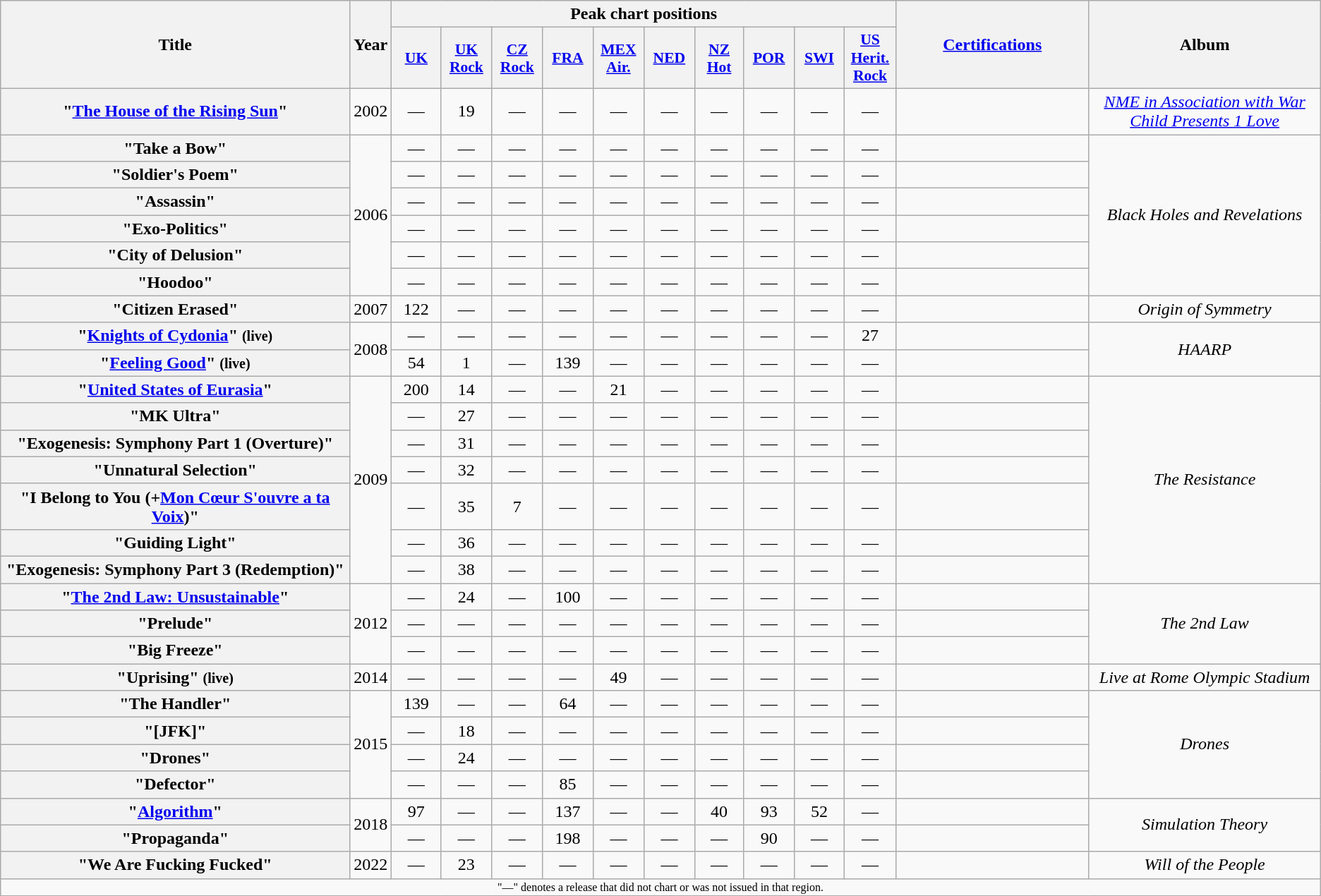<table class="wikitable plainrowheaders" style="text-align:center;">
<tr>
<th scope="col" rowspan="2" style="width:23em;">Title</th>
<th scope="col" rowspan="2">Year</th>
<th scope="col" colspan="10">Peak chart positions</th>
<th scope="col" rowspan="2" style="width:12em;"><a href='#'>Certifications</a></th>
<th scope="col" rowspan="2" style="width:15em;">Album</th>
</tr>
<tr>
<th scope="col" style="width:3em;font-size:90%;"><a href='#'>UK</a><br></th>
<th scope="col" style="width:3em;font-size:90%;"><a href='#'>UK<br>Rock</a><br></th>
<th scope="col" style="width:3em;font-size:90%;"><a href='#'>CZ<br>Rock</a><br></th>
<th scope="col" style="width:3em;font-size:90%;"><a href='#'>FRA</a><br></th>
<th scope="col" style="width:3em;font-size:90%;"><a href='#'>MEX<br>Air.</a><br></th>
<th scope="col" style="width:3em;font-size:90%;"><a href='#'>NED</a><br></th>
<th scope="col" style="width:3em;font-size:90%;"><a href='#'>NZ<br>Hot</a><br></th>
<th scope="col" style="width:3em;font-size:90%;"><a href='#'>POR</a><br></th>
<th scope="col" style="width:3em;font-size:90%;"><a href='#'>SWI</a><br></th>
<th scope="col" style="width:3em;font-size:90%;"><a href='#'>US<br>Herit.<br>Rock</a><br></th>
</tr>
<tr>
<th scope="row">"<a href='#'>The House of the Rising Sun</a>"</th>
<td>2002</td>
<td>—</td>
<td>19</td>
<td>—</td>
<td>—</td>
<td>—</td>
<td>—</td>
<td>—</td>
<td>—</td>
<td>—</td>
<td>—</td>
<td></td>
<td><em><a href='#'>NME in Association with War Child Presents 1 Love</a></em></td>
</tr>
<tr>
<th scope="row">"Take a Bow"</th>
<td rowspan="6">2006</td>
<td>—</td>
<td>—</td>
<td>—</td>
<td>—</td>
<td>—</td>
<td>—</td>
<td>—</td>
<td>—</td>
<td>—</td>
<td>—</td>
<td></td>
<td rowspan="6"><em>Black Holes and Revelations</em></td>
</tr>
<tr>
<th scope="row">"Soldier's Poem"</th>
<td>—</td>
<td>—</td>
<td>—</td>
<td>—</td>
<td>—</td>
<td>—</td>
<td>—</td>
<td>—</td>
<td>—</td>
<td>—</td>
<td></td>
</tr>
<tr>
<th scope="row">"Assassin"</th>
<td>—</td>
<td>—</td>
<td>—</td>
<td>—</td>
<td>—</td>
<td>—</td>
<td>—</td>
<td>—</td>
<td>—</td>
<td>—</td>
<td></td>
</tr>
<tr>
<th scope="row">"Exo-Politics"</th>
<td>—</td>
<td>—</td>
<td>—</td>
<td>—</td>
<td>—</td>
<td>—</td>
<td>—</td>
<td>—</td>
<td>—</td>
<td>—</td>
<td></td>
</tr>
<tr>
<th scope="row">"City of Delusion"</th>
<td>—</td>
<td>—</td>
<td>—</td>
<td>—</td>
<td>—</td>
<td>—</td>
<td>—</td>
<td>—</td>
<td>—</td>
<td>—</td>
<td></td>
</tr>
<tr>
<th scope="row">"Hoodoo"</th>
<td>—</td>
<td>—</td>
<td>—</td>
<td>—</td>
<td>—</td>
<td>—</td>
<td>—</td>
<td>—</td>
<td>—</td>
<td>—</td>
<td></td>
</tr>
<tr>
<th scope="row">"Citizen Erased"</th>
<td>2007</td>
<td>122</td>
<td>—</td>
<td>—</td>
<td>—</td>
<td>—</td>
<td>—</td>
<td>—</td>
<td>—</td>
<td>—</td>
<td>—</td>
<td></td>
<td><em>Origin of Symmetry</em></td>
</tr>
<tr>
<th scope="row">"<a href='#'>Knights of Cydonia</a>" <small>(live)</small></th>
<td rowspan="2">2008</td>
<td>—</td>
<td>—</td>
<td>—</td>
<td>—</td>
<td>—</td>
<td>—</td>
<td>—</td>
<td>—</td>
<td>—</td>
<td>27</td>
<td></td>
<td rowspan="2"><em>HAARP</em></td>
</tr>
<tr>
<th scope="row">"<a href='#'>Feeling Good</a>" <small>(live)</small></th>
<td>54</td>
<td>1</td>
<td>—</td>
<td>139</td>
<td>—</td>
<td>—</td>
<td>—</td>
<td>—</td>
<td>—</td>
<td>—</td>
<td></td>
</tr>
<tr>
<th scope="row">"<a href='#'>United States of Eurasia</a>"</th>
<td rowspan="7">2009</td>
<td>200</td>
<td>14</td>
<td>—</td>
<td>—</td>
<td>21</td>
<td>—</td>
<td>—</td>
<td>—</td>
<td>—</td>
<td>—</td>
<td></td>
<td rowspan="7"><em>The Resistance</em></td>
</tr>
<tr>
<th scope="row">"MK Ultra"</th>
<td>—</td>
<td>27</td>
<td>—</td>
<td>—</td>
<td>—</td>
<td>—</td>
<td>—</td>
<td>—</td>
<td>—</td>
<td>—</td>
<td></td>
</tr>
<tr>
<th scope="row">"Exogenesis: Symphony Part 1 (Overture)"</th>
<td>—</td>
<td>31</td>
<td>—</td>
<td>—</td>
<td>—</td>
<td>—</td>
<td>—</td>
<td>—</td>
<td>—</td>
<td>—</td>
<td></td>
</tr>
<tr>
<th scope="row">"Unnatural Selection"</th>
<td>—</td>
<td>32</td>
<td>—</td>
<td>—</td>
<td>—</td>
<td>—</td>
<td>—</td>
<td>—</td>
<td>—</td>
<td>—</td>
<td></td>
</tr>
<tr>
<th scope="row">"I Belong to You (+<a href='#'>Mon Cœur S'ouvre a ta Voix</a>)"</th>
<td>—</td>
<td>35</td>
<td>7</td>
<td>—</td>
<td>—</td>
<td>—</td>
<td>—</td>
<td>—</td>
<td>—</td>
<td>—</td>
<td></td>
</tr>
<tr>
<th scope="row">"Guiding Light"</th>
<td>—</td>
<td>36</td>
<td>—</td>
<td>—</td>
<td>—</td>
<td>—</td>
<td>—</td>
<td>—</td>
<td>—</td>
<td>—</td>
<td></td>
</tr>
<tr>
<th scope="row">"Exogenesis: Symphony Part 3 (Redemption)"</th>
<td>—</td>
<td>38</td>
<td>—</td>
<td>—</td>
<td>—</td>
<td>—</td>
<td>—</td>
<td>—</td>
<td>—</td>
<td>—</td>
<td></td>
</tr>
<tr>
<th scope="row">"<a href='#'>The 2nd Law: Unsustainable</a>"</th>
<td rowspan="3">2012</td>
<td>—</td>
<td>24</td>
<td>—</td>
<td>100</td>
<td>—</td>
<td>—</td>
<td>—</td>
<td>—</td>
<td>—</td>
<td>—</td>
<td></td>
<td rowspan="3"><em>The 2nd Law</em></td>
</tr>
<tr>
<th scope="row">"Prelude"</th>
<td>—</td>
<td>—</td>
<td>—</td>
<td>—</td>
<td>—</td>
<td>—</td>
<td>—</td>
<td>—</td>
<td>—</td>
<td>—</td>
<td></td>
</tr>
<tr>
<th scope="row">"Big Freeze"</th>
<td>—</td>
<td>—</td>
<td>—</td>
<td>—</td>
<td>—</td>
<td>—</td>
<td>—</td>
<td>—</td>
<td>—</td>
<td>—</td>
<td></td>
</tr>
<tr>
<th scope="row">"Uprising" <small>(live)</small></th>
<td>2014</td>
<td>—</td>
<td>—</td>
<td>—</td>
<td>—</td>
<td>49</td>
<td>—</td>
<td>—</td>
<td>—</td>
<td>—</td>
<td>—</td>
<td></td>
<td><em>Live at Rome Olympic Stadium</em></td>
</tr>
<tr>
<th scope="row">"The Handler"</th>
<td rowspan="4">2015</td>
<td>139</td>
<td>—</td>
<td>—</td>
<td>64</td>
<td>—</td>
<td>—</td>
<td>—</td>
<td>—</td>
<td>—</td>
<td>—</td>
<td></td>
<td rowspan="4"><em>Drones</em></td>
</tr>
<tr>
<th scope="row">"[JFK]"</th>
<td>—</td>
<td>18</td>
<td>—</td>
<td>—</td>
<td>—</td>
<td>—</td>
<td>—</td>
<td>—</td>
<td>—</td>
<td>—</td>
<td></td>
</tr>
<tr>
<th scope="row">"Drones"</th>
<td>—</td>
<td>24</td>
<td>—</td>
<td>—</td>
<td>—</td>
<td>—</td>
<td>—</td>
<td>—</td>
<td>—</td>
<td>—</td>
<td></td>
</tr>
<tr>
<th scope="row">"Defector"</th>
<td>—</td>
<td>—</td>
<td>—</td>
<td>85</td>
<td>—</td>
<td>—</td>
<td>—</td>
<td>—</td>
<td>—</td>
<td>—</td>
<td></td>
</tr>
<tr>
<th scope="row">"<a href='#'>Algorithm</a>"</th>
<td rowspan="2">2018</td>
<td>97</td>
<td>—</td>
<td>—</td>
<td>137</td>
<td>—</td>
<td>—</td>
<td>40</td>
<td>93</td>
<td>52</td>
<td>—</td>
<td></td>
<td rowspan="2"><em>Simulation Theory</em></td>
</tr>
<tr>
<th scope="row">"Propaganda"</th>
<td>—</td>
<td>—</td>
<td>—</td>
<td>198</td>
<td>—</td>
<td>—</td>
<td>—</td>
<td>90</td>
<td>—</td>
<td>—</td>
<td></td>
</tr>
<tr>
<th scope="row">"We Are Fucking Fucked"</th>
<td>2022</td>
<td>—</td>
<td>23</td>
<td>—</td>
<td>—</td>
<td>—</td>
<td>—</td>
<td>—</td>
<td>—</td>
<td>—</td>
<td>—</td>
<td></td>
<td><em>Will of the People</em></td>
</tr>
<tr>
<td colspan="14" style="font-size: 8pt">"—" denotes a release that did not chart or was not issued in that region.</td>
</tr>
</table>
